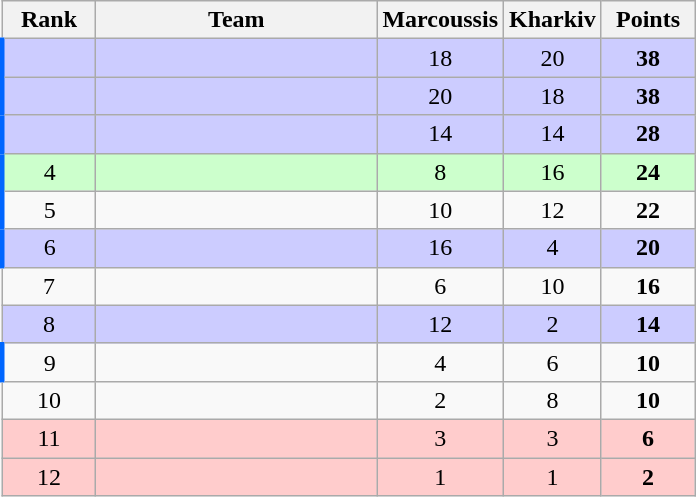<table class="wikitable" style="text-align: center;">
<tr>
<th width=55>Rank</th>
<th width=180>Team</th>
<th width=55>Marcoussis</th>
<th width=55>Kharkiv</th>
<th width=55>Points</th>
</tr>
<tr bgcolor=ccccff>
<td style="border-left:3px solid #06f;"></td>
<td align=left></td>
<td>18</td>
<td>20</td>
<td><strong>38</strong></td>
</tr>
<tr bgcolor=ccccff>
<td style="border-left:3px solid #06f;"></td>
<td align=left></td>
<td>20</td>
<td>18</td>
<td><strong>38</strong></td>
</tr>
<tr bgcolor=ccccff>
<td style="border-left:3px solid #06f;"></td>
<td align=left></td>
<td>14</td>
<td>14</td>
<td><strong>28</strong></td>
</tr>
<tr bgcolor=ccffcc>
<td style="border-left:3px solid #06f;">4</td>
<td align=left></td>
<td>8</td>
<td>16</td>
<td><strong>24</strong></td>
</tr>
<tr>
<td style="border-left:3px solid #06f;">5</td>
<td align=left></td>
<td>10</td>
<td>12</td>
<td><strong>22</strong></td>
</tr>
<tr bgcolor=ccccff>
<td style="border-left:3px solid #06f;">6</td>
<td align=left></td>
<td>16</td>
<td>4</td>
<td><strong>20</strong></td>
</tr>
<tr>
<td>7</td>
<td align=left></td>
<td>6</td>
<td>10</td>
<td><strong>16</strong></td>
</tr>
<tr bgcolor=ccccff>
<td>8</td>
<td align=left></td>
<td>12</td>
<td>2</td>
<td><strong>14</strong></td>
</tr>
<tr>
<td style="border-left:3px solid #06f;">9</td>
<td align=left></td>
<td>4</td>
<td>6</td>
<td><strong>10</strong></td>
</tr>
<tr>
<td>10</td>
<td align=left></td>
<td>2</td>
<td>8</td>
<td><strong>10</strong></td>
</tr>
<tr bgcolor=#ffcccc>
<td>11</td>
<td align=left></td>
<td>3</td>
<td>3</td>
<td><strong>6</strong></td>
</tr>
<tr bgcolor=#ffcccc>
<td>12</td>
<td align=left></td>
<td>1</td>
<td>1</td>
<td><strong>2</strong></td>
</tr>
</table>
